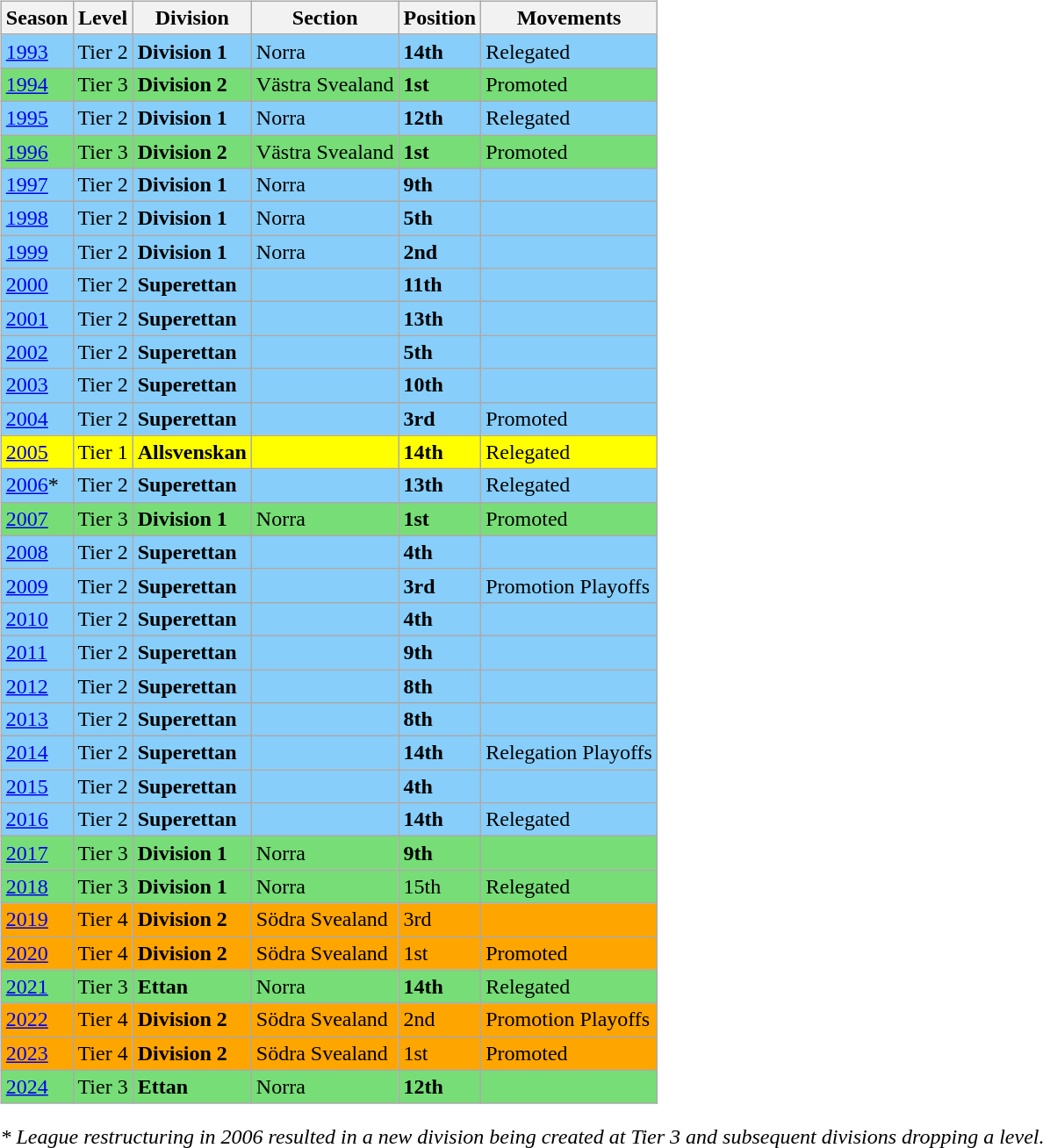<table>
<tr>
<td style="vertical-align:top; width:20;"><br><table class="wikitable">
<tr style="background:#f0f6fa;">
<th><strong>Season</strong></th>
<th><strong>Level</strong></th>
<th><strong>Division</strong></th>
<th><strong>Section</strong></th>
<th><strong>Position</strong></th>
<th><strong>Movements</strong></th>
</tr>
<tr>
<td style="background:#87CEFA;"><a href='#'>1993</a></td>
<td style="background:#87CEFA;">Tier 2</td>
<td style="background:#87CEFA;"><strong>Division 1</strong></td>
<td style="background:#87CEFA;">Norra</td>
<td style="background:#87CEFA;"><strong>14th</strong></td>
<td style="background:#87CEFA;">Relegated</td>
</tr>
<tr>
<td style="background:#7d7;"><a href='#'>1994</a></td>
<td style="background:#7d7;">Tier 3</td>
<td style="background:#7d7;"><strong>Division 2</strong></td>
<td style="background:#7d7;">Västra Svealand</td>
<td style="background:#7d7;"><strong>1st</strong></td>
<td style="background:#7d7;">Promoted</td>
</tr>
<tr>
<td style="background:#87CEFA;"><a href='#'>1995</a></td>
<td style="background:#87CEFA;">Tier 2</td>
<td style="background:#87CEFA;"><strong>Division 1</strong></td>
<td style="background:#87CEFA;">Norra</td>
<td style="background:#87CEFA;"><strong>12th</strong></td>
<td style="background:#87CEFA;">Relegated</td>
</tr>
<tr>
<td style="background:#7d7;"><a href='#'>1996</a></td>
<td style="background:#7d7;">Tier 3</td>
<td style="background:#7d7;"><strong>Division 2</strong></td>
<td style="background:#7d7;">Västra Svealand</td>
<td style="background:#7d7;"><strong>1st</strong></td>
<td style="background:#7d7;">Promoted</td>
</tr>
<tr>
<td style="background:#87CEFA;"><a href='#'>1997</a></td>
<td style="background:#87CEFA;">Tier 2</td>
<td style="background:#87CEFA;"><strong>Division 1</strong></td>
<td style="background:#87CEFA;">Norra</td>
<td style="background:#87CEFA;"><strong>9th</strong></td>
<td style="background:#87CEFA;"></td>
</tr>
<tr>
<td style="background:#87CEFA;"><a href='#'>1998</a></td>
<td style="background:#87CEFA;">Tier 2</td>
<td style="background:#87CEFA;"><strong>Division 1</strong></td>
<td style="background:#87CEFA;">Norra</td>
<td style="background:#87CEFA;"><strong>5th</strong></td>
<td style="background:#87CEFA;"></td>
</tr>
<tr>
<td style="background:#87CEFA;"><a href='#'>1999</a></td>
<td style="background:#87CEFA;">Tier 2</td>
<td style="background:#87CEFA;"><strong>Division 1</strong></td>
<td style="background:#87CEFA;">Norra</td>
<td style="background:#87CEFA;"><strong>2nd</strong></td>
<td style="background:#87CEFA;"></td>
</tr>
<tr>
<td style="background:#87CEFA;"><a href='#'>2000</a></td>
<td style="background:#87CEFA;">Tier 2</td>
<td style="background:#87CEFA;"><strong> Superettan</strong></td>
<td style="background:#87CEFA;"></td>
<td style="background:#87CEFA;"><strong>11th</strong></td>
<td style="background:#87CEFA;"></td>
</tr>
<tr>
<td style="background:#87CEFA;"><a href='#'>2001</a></td>
<td style="background:#87CEFA;">Tier 2</td>
<td style="background:#87CEFA;"><strong> Superettan</strong></td>
<td style="background:#87CEFA;"></td>
<td style="background:#87CEFA;"><strong>13th</strong></td>
<td style="background:#87CEFA;"></td>
</tr>
<tr>
<td style="background:#87CEFA;"><a href='#'>2002</a></td>
<td style="background:#87CEFA;">Tier 2</td>
<td style="background:#87CEFA;"><strong> Superettan</strong></td>
<td style="background:#87CEFA;"></td>
<td style="background:#87CEFA;"><strong>5th</strong></td>
<td style="background:#87CEFA;"></td>
</tr>
<tr>
<td style="background:#87CEFA;"><a href='#'>2003</a></td>
<td style="background:#87CEFA;">Tier 2</td>
<td style="background:#87CEFA;"><strong> Superettan</strong></td>
<td style="background:#87CEFA;"></td>
<td style="background:#87CEFA;"><strong>10th</strong></td>
<td style="background:#87CEFA;"></td>
</tr>
<tr>
<td style="background:#87CEFA;"><a href='#'>2004</a></td>
<td style="background:#87CEFA;">Tier 2</td>
<td style="background:#87CEFA;"><strong> Superettan</strong></td>
<td style="background:#87CEFA;"></td>
<td style="background:#87CEFA;"><strong>3rd</strong></td>
<td style="background:#87CEFA;">Promoted</td>
</tr>
<tr>
<td style="background:#ff0;"><a href='#'>2005</a></td>
<td style="background:#ff0;">Tier 1</td>
<td style="background:#ff0;"><strong>  Allsvenskan </strong></td>
<td style="background:#ff0;"></td>
<td style="background:#ff0;"><strong>14th</strong></td>
<td style="background:#ff0;">Relegated</td>
</tr>
<tr>
<td style="background:#87CEFA;"><a href='#'>2006</a>*</td>
<td style="background:#87CEFA;">Tier 2</td>
<td style="background:#87CEFA;"><strong> Superettan</strong></td>
<td style="background:#87CEFA;"></td>
<td style="background:#87CEFA;"><strong>13th</strong></td>
<td style="background:#87CEFA;">Relegated</td>
</tr>
<tr>
<td style="background:#7d7;"><a href='#'>2007</a></td>
<td style="background:#7d7;">Tier 3</td>
<td style="background:#7d7;"><strong>Division 1</strong></td>
<td style="background:#7d7;">Norra</td>
<td style="background:#7d7;"><strong>1st</strong></td>
<td style="background:#7d7;">Promoted</td>
</tr>
<tr>
<td style="background:#87CEFA;"><a href='#'>2008</a></td>
<td style="background:#87CEFA;">Tier 2</td>
<td style="background:#87CEFA;"><strong> Superettan</strong></td>
<td style="background:#87CEFA;"></td>
<td style="background:#87CEFA;"><strong>4th</strong></td>
<td style="background:#87CEFA;"></td>
</tr>
<tr>
<td style="background:#87CEFA;"><a href='#'>2009</a></td>
<td style="background:#87CEFA;">Tier 2</td>
<td style="background:#87CEFA;"><strong> Superettan</strong></td>
<td style="background:#87CEFA;"></td>
<td style="background:#87CEFA;"><strong>3rd</strong></td>
<td style="background:#87CEFA;">Promotion Playoffs</td>
</tr>
<tr>
<td style="background:#87CEFA;"><a href='#'>2010</a></td>
<td style="background:#87CEFA;">Tier 2</td>
<td style="background:#87CEFA;"><strong> Superettan</strong></td>
<td style="background:#87CEFA;"></td>
<td style="background:#87CEFA;"><strong>4th</strong></td>
<td style="background:#87CEFA;"></td>
</tr>
<tr>
<td style="background:#87CEFA;"><a href='#'>2011</a></td>
<td style="background:#87CEFA;">Tier 2</td>
<td style="background:#87CEFA;"><strong> Superettan</strong></td>
<td style="background:#87CEFA;"></td>
<td style="background:#87CEFA;"><strong>9th</strong></td>
<td style="background:#87CEFA;"></td>
</tr>
<tr>
<td style="background:#87CEFA;"><a href='#'>2012</a></td>
<td style="background:#87CEFA;">Tier 2</td>
<td style="background:#87CEFA;"><strong> Superettan</strong></td>
<td style="background:#87CEFA;"></td>
<td style="background:#87CEFA;"><strong>8th</strong></td>
<td style="background:#87CEFA;"></td>
</tr>
<tr>
<td style="background:#87CEFA;"><a href='#'>2013</a></td>
<td style="background:#87CEFA;">Tier 2</td>
<td style="background:#87CEFA;"><strong> Superettan</strong></td>
<td style="background:#87CEFA;"></td>
<td style="background:#87CEFA;"><strong>8th</strong></td>
<td style="background:#87CEFA;"></td>
</tr>
<tr>
<td style="background:#87CEFA;"><a href='#'>2014</a></td>
<td style="background:#87CEFA;">Tier 2</td>
<td style="background:#87CEFA;"><strong> Superettan</strong></td>
<td style="background:#87CEFA;"></td>
<td style="background:#87CEFA;"><strong>14th</strong></td>
<td style="background:#87CEFA;">Relegation Playoffs</td>
</tr>
<tr>
<td style="background:#87CEFA;"><a href='#'>2015</a></td>
<td style="background:#87CEFA;">Tier 2</td>
<td style="background:#87CEFA;"><strong> Superettan</strong></td>
<td style="background:#87CEFA;"></td>
<td style="background:#87CEFA;"><strong>4th</strong></td>
<td style="background:#87CEFA;"></td>
</tr>
<tr>
<td style="background:#87CEFA;"><a href='#'>2016</a></td>
<td style="background:#87CEFA;">Tier 2</td>
<td style="background:#87CEFA;"><strong> Superettan</strong></td>
<td style="background:#87CEFA;"></td>
<td style="background:#87CEFA;"><strong>14th</strong></td>
<td style="background:#87CEFA;">Relegated</td>
</tr>
<tr>
<td style="background:#7d7;"><a href='#'>2017</a></td>
<td style="background:#7d7;">Tier 3</td>
<td style="background:#7d7;"><strong>Division 1</strong></td>
<td style="background:#7d7;">Norra</td>
<td style="background:#7d7;"><strong>9th</strong></td>
<td style="background:#7d7;"></td>
</tr>
<tr>
<td style="background:#77DD77;"><a href='#'>2018</a></td>
<td style="background:#77DD77;">Tier 3</td>
<td style="background:#77DD77;"><strong>Division 1</strong></td>
<td style="background:#77DD77;">Norra</td>
<td style="background:#77DD77;">15th</td>
<td style="background:#77DD77;">Relegated</td>
</tr>
<tr>
<td style="background:#FFA500;"><a href='#'>2019</a></td>
<td style="background:#FFA500;">Tier 4</td>
<td style="background:#FFA500;"><strong>Division 2</strong></td>
<td style="background:#FFA500;">Södra Svealand</td>
<td style="background:#FFA500;">3rd</td>
<td style="background:#FFA500;"></td>
</tr>
<tr>
<td style="background:#FFA500;"><a href='#'>2020</a></td>
<td style="background:#FFA500;">Tier 4</td>
<td style="background:#FFA500;"><strong>Division 2</strong></td>
<td style="background:#FFA500;">Södra Svealand</td>
<td style="background:#FFA500;">1st</td>
<td style="background:#FFA500;">Promoted</td>
</tr>
<tr>
<td style="background:#77DD77;"><a href='#'>2021</a></td>
<td style="background:#77DD77;">Tier 3</td>
<td style="background:#77DD77;"><strong>Ettan</strong></td>
<td style="background:#77DD77;">Norra</td>
<td style="background:#77DD77;"><strong>14th</strong></td>
<td style="background:#77DD77;">Relegated</td>
</tr>
<tr>
<td style="background:#FFA500;"><a href='#'>2022</a></td>
<td style="background:#FFA500;">Tier 4</td>
<td style="background:#FFA500;"><strong>Division 2</strong></td>
<td style="background:#FFA500;">Södra Svealand</td>
<td style="background:#FFA500;">2nd</td>
<td style="background:#FFA500;">Promotion Playoffs</td>
</tr>
<tr>
<td style="background:#FFA500;"><a href='#'>2023</a></td>
<td style="background:#FFA500;">Tier 4</td>
<td style="background:#FFA500;"><strong>Division 2</strong></td>
<td style="background:#FFA500;">Södra Svealand</td>
<td style="background:#FFA500;">1st</td>
<td style="background:#FFA500;">Promoted</td>
</tr>
<tr>
<td style="background:#77DD77;"><a href='#'>2024</a></td>
<td style="background:#77DD77;">Tier 3</td>
<td style="background:#77DD77;"><strong>Ettan</strong></td>
<td style="background:#77DD77;">Norra</td>
<td style="background:#77DD77;"><strong>12th</strong></td>
<td style="background:#77DD77;"></td>
</tr>
</table>
<em>* League restructuring in 2006 resulted in a new division being created at Tier 3 and subsequent divisions dropping a level.</em></td>
</tr>
</table>
